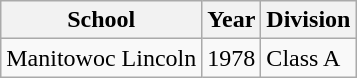<table class="wikitable">
<tr>
<th>School</th>
<th>Year</th>
<th>Division</th>
</tr>
<tr>
<td>Manitowoc Lincoln</td>
<td>1978</td>
<td>Class A</td>
</tr>
</table>
